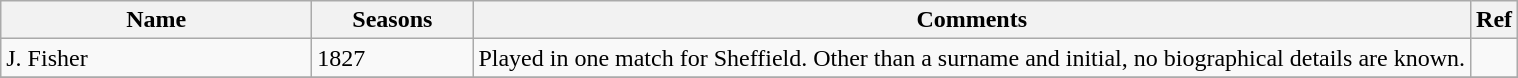<table class="wikitable">
<tr>
<th style="width:200px">Name</th>
<th style="width: 100px">Seasons</th>
<th>Comments</th>
<th>Ref</th>
</tr>
<tr>
<td>J. Fisher</td>
<td>1827</td>
<td>Played in one match for Sheffield. Other than a surname and initial, no biographical details are known.</td>
<td></td>
</tr>
<tr>
</tr>
</table>
